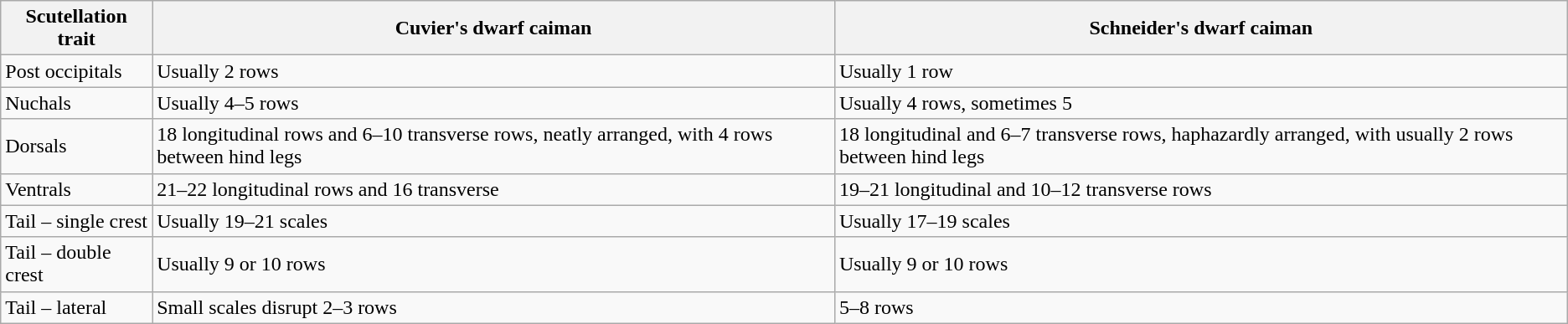<table class="wikitable">
<tr>
<th>Scutellation trait</th>
<th>Cuvier's dwarf caiman</th>
<th>Schneider's dwarf caiman</th>
</tr>
<tr>
<td>Post occipitals</td>
<td>Usually 2 rows</td>
<td>Usually 1 row</td>
</tr>
<tr>
<td>Nuchals</td>
<td>Usually 4–5 rows</td>
<td>Usually 4 rows, sometimes 5</td>
</tr>
<tr>
<td>Dorsals</td>
<td>18 longitudinal rows and 6–10 transverse rows, neatly arranged, with 4 rows between hind legs</td>
<td>18 longitudinal and 6–7 transverse rows, haphazardly arranged, with usually 2 rows between hind legs</td>
</tr>
<tr>
<td>Ventrals</td>
<td>21–22 longitudinal rows and 16 transverse</td>
<td>19–21 longitudinal and 10–12 transverse rows</td>
</tr>
<tr>
<td>Tail – single crest</td>
<td>Usually 19–21 scales</td>
<td>Usually 17–19 scales</td>
</tr>
<tr>
<td>Tail – double crest</td>
<td>Usually 9 or 10 rows</td>
<td>Usually 9 or 10 rows</td>
</tr>
<tr>
<td>Tail – lateral</td>
<td>Small scales disrupt 2–3 rows</td>
<td>5–8 rows</td>
</tr>
</table>
